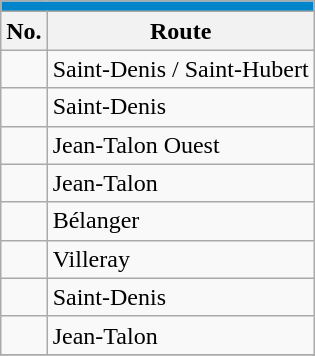<table align=center class="wikitable">
<tr>
<th style="background: #0085CA; font-size:100%; color:#FFFFFF;"colspan="4"><a href='#'></a></th>
</tr>
<tr>
<th>No.</th>
<th>Route</th>
</tr>
<tr>
<td></td>
<td>Saint-Denis / Saint-Hubert</td>
</tr>
<tr>
<td></td>
<td>Saint-Denis</td>
</tr>
<tr>
<td></td>
<td>Jean-Talon Ouest</td>
</tr>
<tr>
<td></td>
<td>Jean-Talon</td>
</tr>
<tr>
<td></td>
<td>Bélanger</td>
</tr>
<tr>
<td></td>
<td>Villeray</td>
</tr>
<tr>
<td {{Avoid wrap> </td>
<td>Saint-Denis</td>
</tr>
<tr>
<td {{Avoid wrap> </td>
<td>Jean-Talon</td>
</tr>
<tr>
</tr>
</table>
